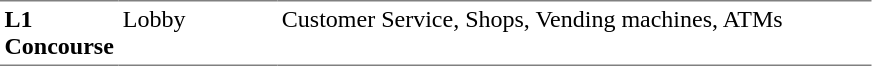<table table border=0 cellspacing=0 cellpadding=3>
<tr>
<td style="border-bottom:solid 1px gray; border-top:solid 1px gray;" valign=top width=50><strong>L1<br>Concourse</strong></td>
<td style="border-bottom:solid 1px gray; border-top:solid 1px gray;" valign=top width=100>Lobby</td>
<td style="border-bottom:solid 1px gray; border-top:solid 1px gray;" valign=top width=390>Customer Service, Shops, Vending machines, ATMs</td>
</tr>
</table>
